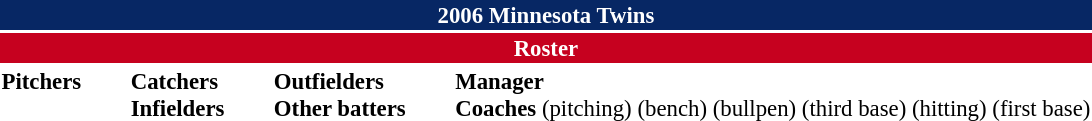<table class="toccolours" style="font-size: 95%;">
<tr>
<th colspan="10" style="background-color: #072764; color: #FFFFFF; text-align: center;">2006 Minnesota Twins</th>
</tr>
<tr>
<td colspan="10" style="background-color: #c6011f; color: white; text-align: center;"><strong>Roster</strong></td>
</tr>
<tr>
<td valign="top"><strong>Pitchers</strong><br>















</td>
<td width="25px"></td>
<td valign="top"><strong>Catchers</strong><br>


<strong>Infielders</strong>









</td>
<td width="25px"></td>
<td valign="top"><strong>Outfielders</strong><br>







<strong>Other batters</strong>
</td>
<td width="25px"></td>
<td valign="top"><strong>Manager</strong><br>
<strong>Coaches</strong>
 (pitching)
 (bench)
 (bullpen)
 (third base)
 (hitting)
 (first base)</td>
</tr>
<tr>
</tr>
</table>
